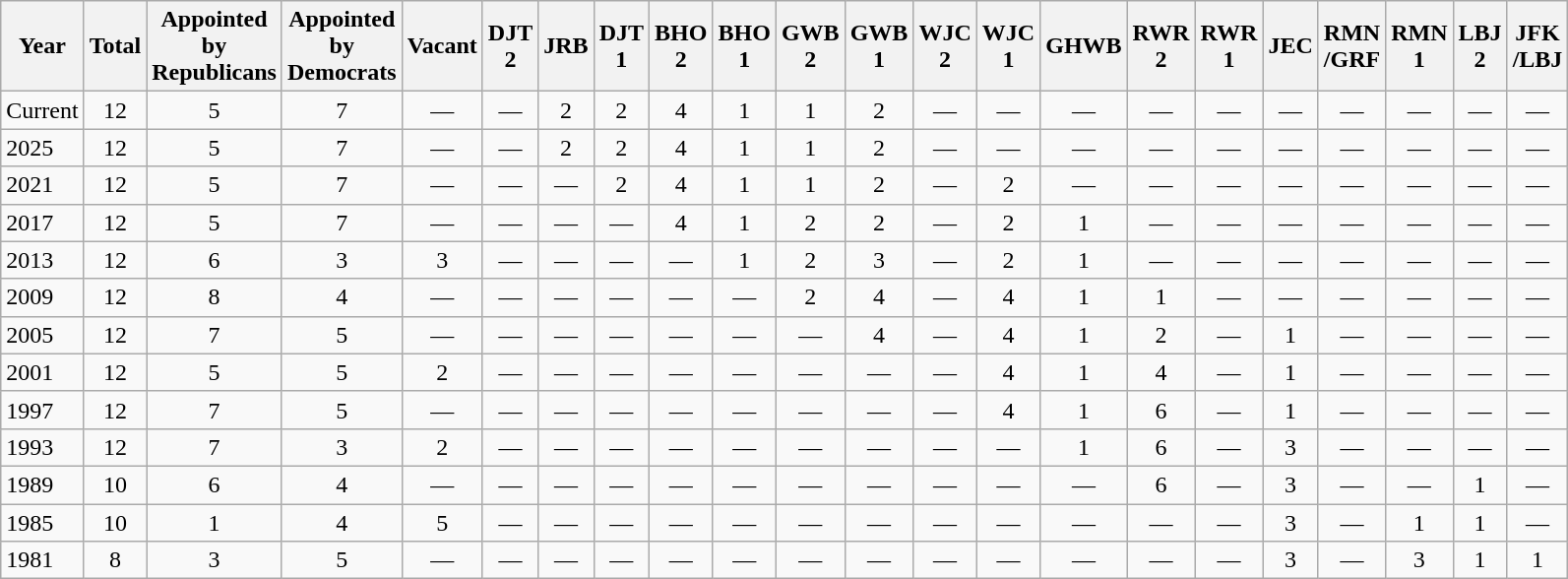<table class="wikitable" style="text-align:center;">
<tr>
<th>Year</th>
<th>Total</th>
<th>Appointed<br>by<br>Republicans</th>
<th>Appointed<br>by<br>Democrats</th>
<th>Vacant</th>
<th>DJT<br>2</th>
<th>JRB</th>
<th>DJT<br>1</th>
<th>BHO<br>2</th>
<th>BHO<br>1</th>
<th>GWB<br>2</th>
<th>GWB<br>1</th>
<th>WJC<br>2</th>
<th>WJC<br>1</th>
<th>GHWB</th>
<th>RWR<br>2</th>
<th>RWR<br>1</th>
<th>JEC</th>
<th>RMN<br>/GRF</th>
<th>RMN<br>1</th>
<th>LBJ<br>2</th>
<th>JFK<br>/LBJ</th>
</tr>
<tr>
<td style="text-align:left;">Current</td>
<td>12</td>
<td>5</td>
<td>7</td>
<td>—</td>
<td>—</td>
<td>2</td>
<td>2</td>
<td>4</td>
<td>1</td>
<td>1</td>
<td>2</td>
<td>—</td>
<td>—</td>
<td>—</td>
<td>—</td>
<td>—</td>
<td>—</td>
<td>—</td>
<td>—</td>
<td>—</td>
<td>—</td>
</tr>
<tr>
<td style="text-align:left;">2025</td>
<td>12</td>
<td>5</td>
<td>7</td>
<td>—</td>
<td>—</td>
<td>2</td>
<td>2</td>
<td>4</td>
<td>1</td>
<td>1</td>
<td>2</td>
<td>—</td>
<td>—</td>
<td>—</td>
<td>—</td>
<td>—</td>
<td>—</td>
<td>—</td>
<td>—</td>
<td>—</td>
<td>—</td>
</tr>
<tr>
<td style="text-align:left;">2021</td>
<td>12</td>
<td>5</td>
<td>7</td>
<td>—</td>
<td>—</td>
<td>—</td>
<td>2</td>
<td>4</td>
<td>1</td>
<td>1</td>
<td>2</td>
<td>—</td>
<td>2</td>
<td>—</td>
<td>—</td>
<td>—</td>
<td>—</td>
<td>—</td>
<td>—</td>
<td>—</td>
<td>—</td>
</tr>
<tr>
<td style="text-align:left;">2017</td>
<td>12</td>
<td>5</td>
<td>7</td>
<td>—</td>
<td>—</td>
<td>—</td>
<td>—</td>
<td>4</td>
<td>1</td>
<td>2</td>
<td>2</td>
<td>—</td>
<td>2</td>
<td>1</td>
<td>—</td>
<td>—</td>
<td>—</td>
<td>—</td>
<td>—</td>
<td>—</td>
<td>—</td>
</tr>
<tr>
<td style="text-align:left;">2013</td>
<td>12</td>
<td>6</td>
<td>3</td>
<td>3</td>
<td>—</td>
<td>—</td>
<td>—</td>
<td>—</td>
<td>1</td>
<td>2</td>
<td>3</td>
<td>—</td>
<td>2</td>
<td>1</td>
<td>—</td>
<td>—</td>
<td>—</td>
<td>—</td>
<td>—</td>
<td>—</td>
<td>—</td>
</tr>
<tr>
<td style="text-align:left;">2009</td>
<td>12</td>
<td>8</td>
<td>4</td>
<td>—</td>
<td>—</td>
<td>—</td>
<td>—</td>
<td>—</td>
<td>—</td>
<td>2</td>
<td>4</td>
<td>—</td>
<td>4</td>
<td>1</td>
<td>1</td>
<td>—</td>
<td>—</td>
<td>—</td>
<td>—</td>
<td>—</td>
<td>—</td>
</tr>
<tr>
<td style="text-align:left;">2005</td>
<td>12</td>
<td>7</td>
<td>5</td>
<td>—</td>
<td>—</td>
<td>—</td>
<td>—</td>
<td>—</td>
<td>—</td>
<td>—</td>
<td>4</td>
<td>—</td>
<td>4</td>
<td>1</td>
<td>2</td>
<td>—</td>
<td>1</td>
<td>—</td>
<td>—</td>
<td>—</td>
<td>—</td>
</tr>
<tr>
<td style="text-align:left;">2001</td>
<td>12</td>
<td>5</td>
<td>5</td>
<td>2</td>
<td>—</td>
<td>—</td>
<td>—</td>
<td>—</td>
<td>—</td>
<td>—</td>
<td>—</td>
<td>—</td>
<td>4</td>
<td>1</td>
<td>4</td>
<td>—</td>
<td>1</td>
<td>—</td>
<td>—</td>
<td>—</td>
<td>—</td>
</tr>
<tr>
<td style="text-align:left;">1997</td>
<td>12</td>
<td>7</td>
<td>5</td>
<td>—</td>
<td>—</td>
<td>—</td>
<td>—</td>
<td>—</td>
<td>—</td>
<td>—</td>
<td>—</td>
<td>—</td>
<td>4</td>
<td>1</td>
<td>6</td>
<td>—</td>
<td>1</td>
<td>—</td>
<td>—</td>
<td>—</td>
<td>—</td>
</tr>
<tr>
<td style="text-align:left;">1993</td>
<td>12</td>
<td>7</td>
<td>3</td>
<td>2</td>
<td>—</td>
<td>—</td>
<td>—</td>
<td>—</td>
<td>—</td>
<td>—</td>
<td>—</td>
<td>—</td>
<td>—</td>
<td>1</td>
<td>6</td>
<td>—</td>
<td>3</td>
<td>—</td>
<td>—</td>
<td>—</td>
<td>—</td>
</tr>
<tr>
<td style="text-align:left;">1989</td>
<td>10</td>
<td>6</td>
<td>4</td>
<td>—</td>
<td>—</td>
<td>—</td>
<td>—</td>
<td>—</td>
<td>—</td>
<td>—</td>
<td>—</td>
<td>—</td>
<td>—</td>
<td>—</td>
<td>6</td>
<td>—</td>
<td>3</td>
<td>—</td>
<td>—</td>
<td>1</td>
<td>—</td>
</tr>
<tr>
<td style="text-align:left;">1985</td>
<td>10</td>
<td>1</td>
<td>4</td>
<td>5</td>
<td>—</td>
<td>—</td>
<td>—</td>
<td>—</td>
<td>—</td>
<td>—</td>
<td>—</td>
<td>—</td>
<td>—</td>
<td>—</td>
<td>—</td>
<td>—</td>
<td>3</td>
<td>—</td>
<td>1</td>
<td>1</td>
<td>—</td>
</tr>
<tr>
<td style="text-align:left;">1981</td>
<td>8</td>
<td>3</td>
<td>5</td>
<td>—</td>
<td>—</td>
<td>—</td>
<td>—</td>
<td>—</td>
<td>—</td>
<td>—</td>
<td>—</td>
<td>—</td>
<td>—</td>
<td>—</td>
<td>—</td>
<td>—</td>
<td>3</td>
<td>—</td>
<td>3</td>
<td>1</td>
<td>1</td>
</tr>
</table>
